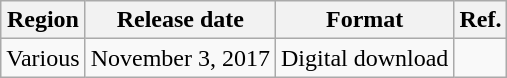<table class="wikitable">
<tr>
<th>Region</th>
<th>Release date</th>
<th>Format</th>
<th>Ref.</th>
</tr>
<tr>
<td>Various</td>
<td>November 3, 2017</td>
<td>Digital download</td>
<td></td>
</tr>
</table>
